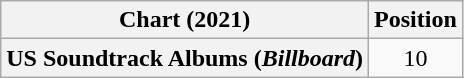<table class="wikitable plainrowheaders" style="text-align:center">
<tr>
<th scope="col">Chart (2021)</th>
<th scope="col">Position</th>
</tr>
<tr>
<th scope="row">US Soundtrack Albums (<em>Billboard</em>)</th>
<td>10</td>
</tr>
</table>
